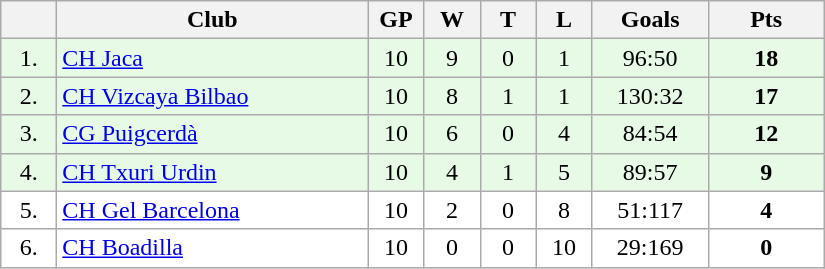<table class="wikitable">
<tr>
<th width="30"></th>
<th width="200">Club</th>
<th width="30">GP</th>
<th width="30">W</th>
<th width="30">T</th>
<th width="30">L</th>
<th width="70">Goals</th>
<th width="70">Pts</th>
</tr>
<tr bgcolor="#e6fae6" align="center">
<td>1.</td>
<td align="left"><a href='#'>CH Jaca</a></td>
<td>10</td>
<td>9</td>
<td>0</td>
<td>1</td>
<td>96:50</td>
<td><strong>18</strong></td>
</tr>
<tr bgcolor="#e6fae6" align="center">
<td>2.</td>
<td align="left"><a href='#'>CH Vizcaya Bilbao</a></td>
<td>10</td>
<td>8</td>
<td>1</td>
<td>1</td>
<td>130:32</td>
<td><strong>17</strong></td>
</tr>
<tr bgcolor="#e6fae6" align="center">
<td>3.</td>
<td align="left"><a href='#'>CG Puigcerdà</a></td>
<td>10</td>
<td>6</td>
<td>0</td>
<td>4</td>
<td>84:54</td>
<td><strong>12</strong></td>
</tr>
<tr bgcolor="#e6fae6" align="center">
<td>4.</td>
<td align="left"><a href='#'>CH Txuri Urdin</a></td>
<td>10</td>
<td>4</td>
<td>1</td>
<td>5</td>
<td>89:57</td>
<td><strong>9</strong></td>
</tr>
<tr bgcolor="#FFFFFF" align="center">
<td>5.</td>
<td align="left"><a href='#'>CH Gel Barcelona</a></td>
<td>10</td>
<td>2</td>
<td>0</td>
<td>8</td>
<td>51:117</td>
<td><strong>4</strong></td>
</tr>
<tr bgcolor="#FFFFFF" align="center">
<td>6.</td>
<td align="left"><a href='#'>CH Boadilla</a></td>
<td>10</td>
<td>0</td>
<td>0</td>
<td>10</td>
<td>29:169</td>
<td><strong>0</strong></td>
</tr>
</table>
